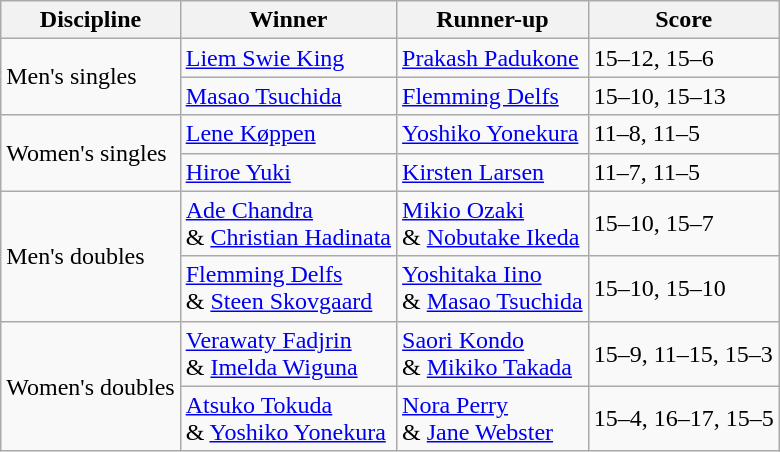<table class="wikitable">
<tr>
<th>Discipline</th>
<th>Winner</th>
<th>Runner-up</th>
<th>Score</th>
</tr>
<tr>
<td rowspan=2>Men's singles</td>
<td> <a href='#'>Liem Swie King</a></td>
<td> <a href='#'>Prakash Padukone</a></td>
<td>15–12, 15–6</td>
</tr>
<tr>
<td> <a href='#'>Masao Tsuchida</a></td>
<td> <a href='#'>Flemming Delfs</a></td>
<td>15–10, 15–13</td>
</tr>
<tr>
<td rowspan=2>Women's singles</td>
<td> <a href='#'>Lene Køppen</a></td>
<td> <a href='#'>Yoshiko Yonekura</a></td>
<td>11–8, 11–5</td>
</tr>
<tr>
<td> <a href='#'>Hiroe Yuki</a></td>
<td> <a href='#'>Kirsten Larsen</a></td>
<td>11–7, 11–5</td>
</tr>
<tr>
<td rowspan=2>Men's doubles</td>
<td> <a href='#'>Ade Chandra</a><br> & <a href='#'>Christian Hadinata</a></td>
<td> <a href='#'>Mikio Ozaki</a> <br> & <a href='#'>Nobutake Ikeda</a></td>
<td>15–10, 15–7</td>
</tr>
<tr>
<td> <a href='#'>Flemming Delfs</a> <br> & <a href='#'>Steen Skovgaard</a></td>
<td> <a href='#'>Yoshitaka Iino</a><br> & <a href='#'>Masao Tsuchida</a></td>
<td>15–10, 15–10</td>
</tr>
<tr>
<td rowspan=2>Women's doubles</td>
<td> <a href='#'>Verawaty Fadjrin</a><br> & <a href='#'>Imelda Wiguna</a></td>
<td> <a href='#'>Saori Kondo</a><br> & <a href='#'>Mikiko Takada</a></td>
<td>15–9, 11–15, 15–3</td>
</tr>
<tr>
<td> <a href='#'>Atsuko Tokuda</a><br> & <a href='#'>Yoshiko Yonekura</a></td>
<td> <a href='#'>Nora Perry</a><br> & <a href='#'>Jane Webster</a></td>
<td>15–4, 16–17, 15–5</td>
</tr>
</table>
